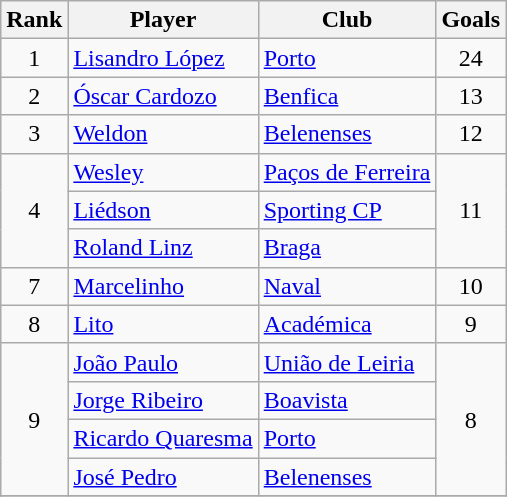<table class="wikitable" style="text-align:center;">
<tr>
<th>Rank</th>
<th>Player</th>
<th>Club</th>
<th>Goals</th>
</tr>
<tr>
<td>1</td>
<td align="left"> <a href='#'>Lisandro López</a></td>
<td align="left"><a href='#'>Porto</a></td>
<td>24</td>
</tr>
<tr>
<td>2</td>
<td align="left"> <a href='#'>Óscar Cardozo</a></td>
<td align="left"><a href='#'>Benfica</a></td>
<td>13</td>
</tr>
<tr>
<td>3</td>
<td align="left"> <a href='#'>Weldon</a></td>
<td align="left"><a href='#'>Belenenses</a></td>
<td>12</td>
</tr>
<tr>
<td rowspan=3>4</td>
<td align="left"> <a href='#'>Wesley</a></td>
<td align="left"><a href='#'>Paços de Ferreira</a></td>
<td rowspan=3>11</td>
</tr>
<tr>
<td align="left"> <a href='#'>Liédson</a></td>
<td align="left"><a href='#'>Sporting CP</a></td>
</tr>
<tr>
<td align="left"> <a href='#'>Roland Linz</a></td>
<td align="left"><a href='#'>Braga</a></td>
</tr>
<tr>
<td>7</td>
<td align="left"> <a href='#'>Marcelinho</a></td>
<td align="left"><a href='#'>Naval</a></td>
<td>10</td>
</tr>
<tr>
<td>8</td>
<td align="left"> <a href='#'>Lito</a></td>
<td align="left"><a href='#'>Académica</a></td>
<td>9</td>
</tr>
<tr>
<td rowspan=4>9</td>
<td align="left"> <a href='#'>João Paulo</a></td>
<td align="left"><a href='#'>União de Leiria</a></td>
<td rowspan=4>8</td>
</tr>
<tr>
<td align="left"> <a href='#'>Jorge Ribeiro</a></td>
<td align="left"><a href='#'>Boavista</a></td>
</tr>
<tr>
<td align="left"> <a href='#'>Ricardo Quaresma</a></td>
<td align="left"><a href='#'>Porto</a></td>
</tr>
<tr>
<td align="left"> <a href='#'>José Pedro</a></td>
<td align="left"><a href='#'>Belenenses</a></td>
</tr>
<tr>
</tr>
</table>
